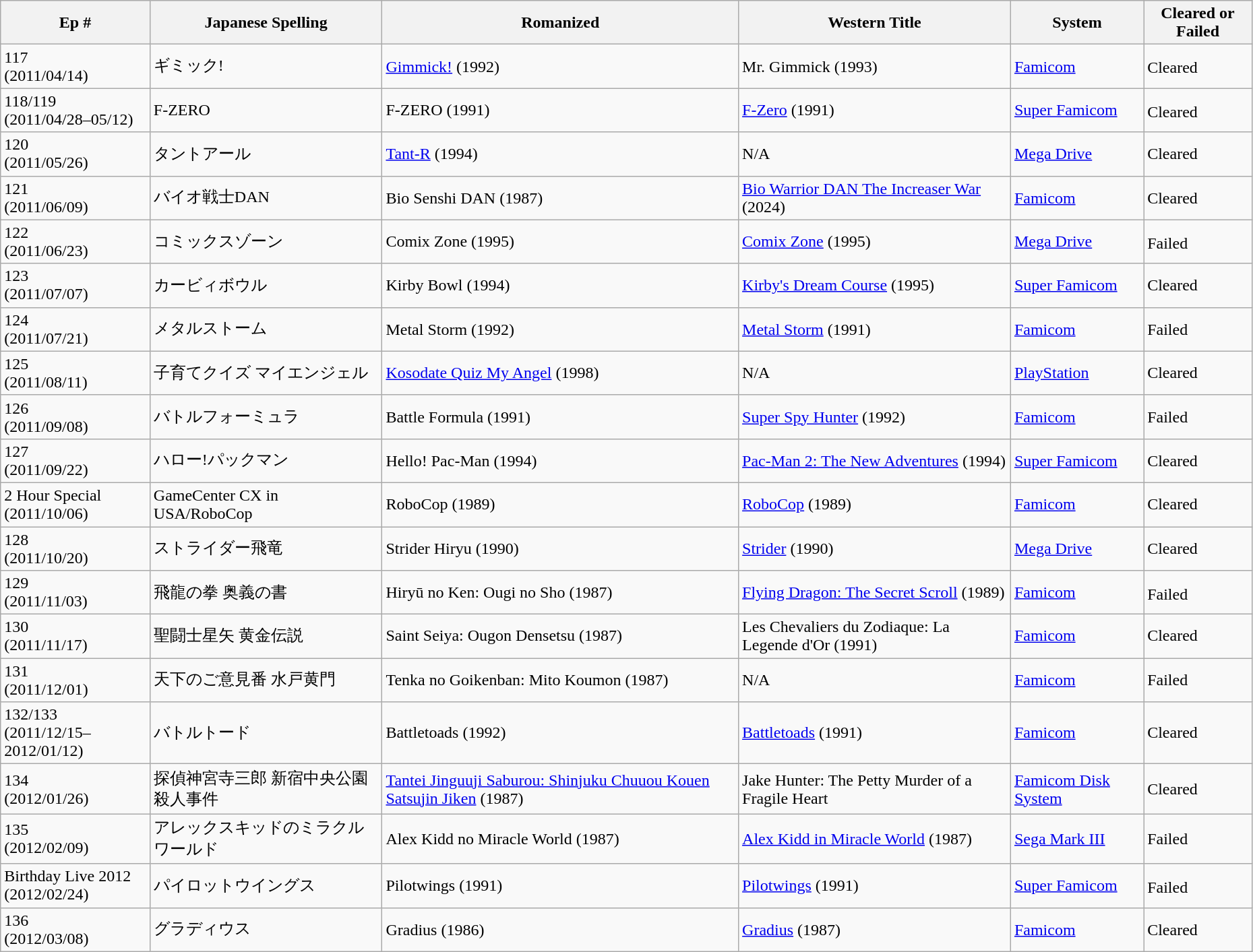<table class="wikitable" style="width:98%;">
<tr>
<th>Ep #</th>
<th>Japanese Spelling</th>
<th>Romanized</th>
<th>Western Title</th>
<th>System</th>
<th>Cleared or Failed</th>
</tr>
<tr>
<td>117<br>(2011/04/14)</td>
<td>ギミック!</td>
<td><a href='#'>Gimmick!</a> (1992)</td>
<td>Mr. Gimmick (1993)</td>
<td><a href='#'>Famicom</a></td>
<td>Cleared<sup></sup></td>
</tr>
<tr>
<td>118/119<br>(2011/04/28–05/12)</td>
<td>F-ZERO</td>
<td>F-ZERO (1991)</td>
<td><a href='#'>F-Zero</a> (1991)</td>
<td><a href='#'>Super Famicom</a></td>
<td>Cleared<sup></sup></td>
</tr>
<tr>
<td>120<br>(2011/05/26)</td>
<td>タントアール</td>
<td><a href='#'>Tant-R</a> (1994)</td>
<td>N/A</td>
<td><a href='#'>Mega Drive</a></td>
<td>Cleared</td>
</tr>
<tr>
<td>121<br>(2011/06/09)</td>
<td>バイオ戦士DAN</td>
<td>Bio Senshi DAN (1987)</td>
<td><a href='#'>Bio Warrior DAN The Increaser War</a> (2024)</td>
<td><a href='#'>Famicom</a></td>
<td>Cleared</td>
</tr>
<tr>
<td>122<br>(2011/06/23)</td>
<td>コミックスゾーン</td>
<td>Comix Zone (1995)</td>
<td><a href='#'>Comix Zone</a> (1995)</td>
<td><a href='#'>Mega Drive</a></td>
<td>Failed<sup></sup></td>
</tr>
<tr>
<td>123<br>(2011/07/07)</td>
<td>カービィボウル</td>
<td>Kirby Bowl (1994)</td>
<td><a href='#'>Kirby's Dream Course</a> (1995)</td>
<td><a href='#'>Super Famicom</a></td>
<td>Cleared</td>
</tr>
<tr>
<td>124<br>(2011/07/21)</td>
<td>メタルストーム</td>
<td>Metal Storm (1992)</td>
<td><a href='#'>Metal Storm</a> (1991)</td>
<td><a href='#'>Famicom</a></td>
<td>Failed</td>
</tr>
<tr>
<td>125<br>(2011/08/11)</td>
<td>子育てクイズ マイエンジェル</td>
<td><a href='#'>Kosodate Quiz My Angel</a> (1998)</td>
<td>N/A</td>
<td><a href='#'>PlayStation</a></td>
<td>Cleared</td>
</tr>
<tr>
<td>126<br>(2011/09/08)</td>
<td>バトルフォーミュラ</td>
<td>Battle Formula (1991)</td>
<td><a href='#'>Super Spy Hunter</a> (1992)</td>
<td><a href='#'>Famicom</a></td>
<td>Failed</td>
</tr>
<tr>
<td>127<br>(2011/09/22)</td>
<td>ハロー!パックマン</td>
<td>Hello! Pac-Man (1994)</td>
<td><a href='#'>Pac-Man 2: The New Adventures</a> (1994)</td>
<td><a href='#'>Super Famicom</a></td>
<td>Cleared</td>
</tr>
<tr>
<td>2 Hour Special<br>(2011/10/06)</td>
<td>GameCenter CX in USA/RoboCop</td>
<td>RoboCop (1989)</td>
<td><a href='#'>RoboCop</a> (1989)</td>
<td><a href='#'>Famicom</a></td>
<td>Cleared</td>
</tr>
<tr>
<td>128<br>(2011/10/20)</td>
<td>ストライダー飛竜</td>
<td>Strider Hiryu (1990)</td>
<td><a href='#'>Strider</a> (1990)</td>
<td><a href='#'>Mega Drive</a></td>
<td>Cleared</td>
</tr>
<tr>
<td>129<br>(2011/11/03)</td>
<td>飛龍の拳 奥義の書</td>
<td>Hiryū no Ken: Ougi no Sho (1987)</td>
<td><a href='#'>Flying Dragon: The Secret Scroll</a> (1989)</td>
<td><a href='#'>Famicom</a></td>
<td>Failed<sup></sup></td>
</tr>
<tr>
<td>130<br>(2011/11/17)</td>
<td>聖闘士星矢 黄金伝説</td>
<td>Saint Seiya: Ougon Densetsu (1987)</td>
<td>Les Chevaliers du Zodiaque: La Legende d'Or (1991)</td>
<td><a href='#'>Famicom</a></td>
<td>Cleared</td>
</tr>
<tr>
<td>131<br>(2011/12/01)</td>
<td>天下のご意見番 水戸黄門</td>
<td>Tenka no Goikenban: Mito Koumon (1987)</td>
<td>N/A</td>
<td><a href='#'>Famicom</a></td>
<td>Failed</td>
</tr>
<tr>
<td>132/133<br>(2011/12/15–2012/01/12)</td>
<td>バトルトード</td>
<td>Battletoads (1992)</td>
<td><a href='#'>Battletoads</a> (1991)</td>
<td><a href='#'>Famicom</a></td>
<td>Cleared</td>
</tr>
<tr>
<td>134<br>(2012/01/26)</td>
<td>探偵神宮寺三郎 新宿中央公園殺人事件</td>
<td><a href='#'>Tantei Jinguuji Saburou: Shinjuku Chuuou Kouen Satsujin Jiken</a> (1987)</td>
<td>Jake Hunter: The Petty Murder of a Fragile Heart</td>
<td><a href='#'>Famicom Disk System</a></td>
<td>Cleared</td>
</tr>
<tr>
<td>135<br>(2012/02/09)</td>
<td>アレックスキッドのミラクルワールド</td>
<td>Alex Kidd no Miracle World (1987)</td>
<td><a href='#'>Alex Kidd in Miracle World</a> (1987)</td>
<td><a href='#'>Sega Mark III</a></td>
<td>Failed</td>
</tr>
<tr>
<td>Birthday Live 2012<br>(2012/02/24)</td>
<td>パイロットウイングス</td>
<td>Pilotwings (1991)</td>
<td><a href='#'>Pilotwings</a> (1991)</td>
<td><a href='#'>Super Famicom</a></td>
<td>Failed<sup></sup></td>
</tr>
<tr>
<td>136<br>(2012/03/08)</td>
<td>グラディウス</td>
<td>Gradius (1986)</td>
<td><a href='#'>Gradius</a> (1987)</td>
<td><a href='#'>Famicom</a></td>
<td>Cleared</td>
</tr>
</table>
